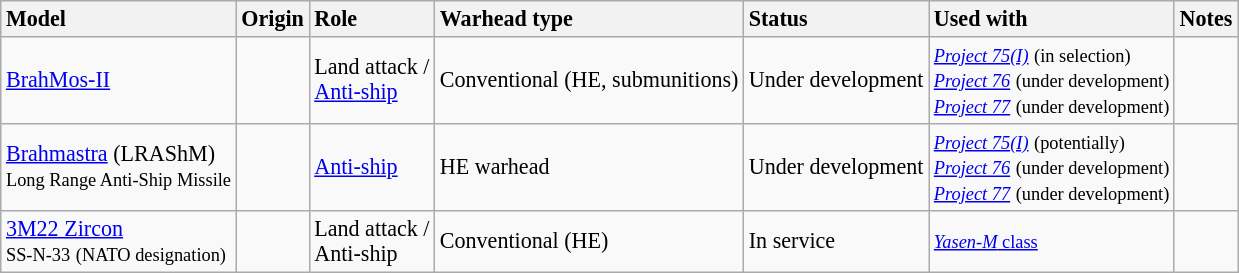<table class="wikitable sortable" style="font-size: 92%;">
<tr>
<th style="text-align: left">Model</th>
<th style="text-align: left">Origin</th>
<th style="text-align: left">Role</th>
<th style="text-align: left">Warhead type</th>
<th style="text-align: left">Status</th>
<th style="text-align: left">Used with</th>
<th style="text-align: left">Notes</th>
</tr>
<tr>
<td><a href='#'>BrahMos-II</a></td>
<td><br></td>
<td>Land attack /<br><a href='#'>Anti-ship</a></td>
<td>Conventional (HE, submunitions)</td>
<td>Under development</td>
<td><a href='#'><em><small>Project 75(I)</small></em></a> <small>(in selection)</small><br><a href='#'><small><em>Project 76</em></small></a> <small>(under development)</small><br><a href='#'><small><em>Project 77</em></small></a> <small>(under development)</small></td>
<td></td>
</tr>
<tr>
<td><a href='#'>Brahmastra</a> (LRAShM)<br><small>Long Range Anti-Ship Missile</small></td>
<td></td>
<td><a href='#'>Anti-ship</a></td>
<td>HE warhead</td>
<td>Under development</td>
<td><a href='#'><em><small>Project 75(I)</small></em></a> <small>(potentially)</small><br><a href='#'><small><em>Project 76</em></small></a> <small>(under development)</small><br><a href='#'><small><em>Project 77</em></small></a> <small>(under development)</small></td>
<td></td>
</tr>
<tr>
<td><a href='#'>3M22 Zircon</a><br><small>SS-N-33</small> <small>(NATO designation)</small></td>
<td></td>
<td>Land attack /<br>Anti-ship</td>
<td>Conventional (HE)</td>
<td>In service</td>
<td><a href='#'><small><em>Yasen-M</em> class</small></a></td>
<td></td>
</tr>
</table>
